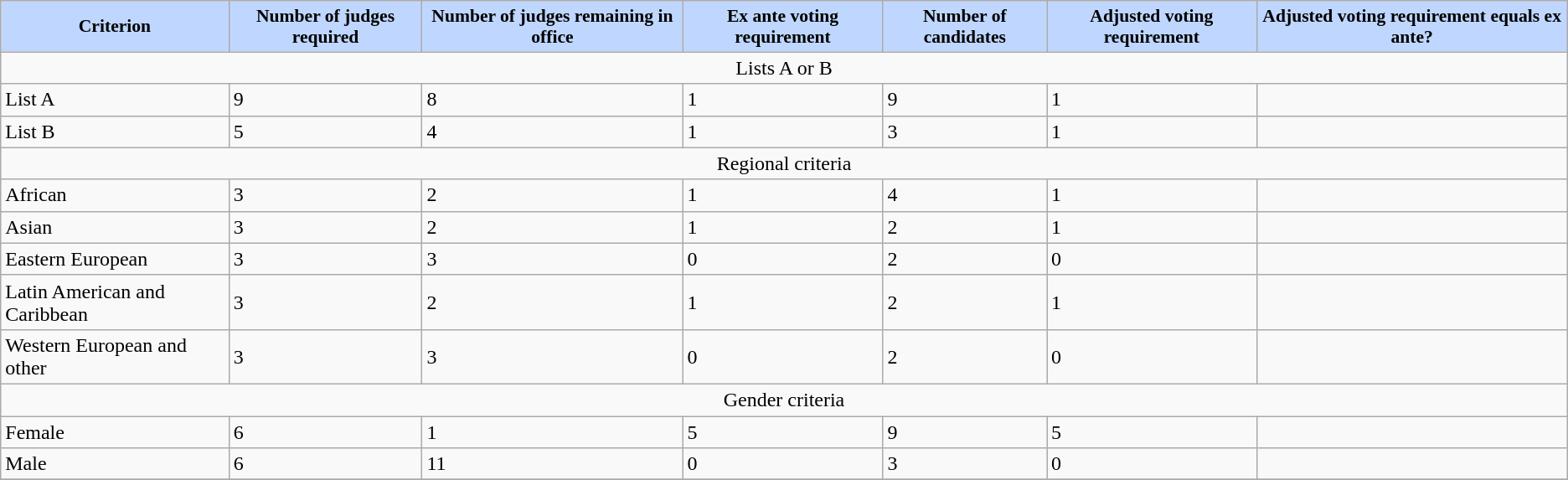<table class="wikitable defaultcenter col1left">
<tr bgcolor=#BFD7FF align="center" style="font-size:90%;">
<td style="text-align:center"><strong>Criterion</strong></td>
<td><strong>Number of judges required</strong></td>
<td><strong>Number of judges remaining in office</strong></td>
<td><strong>Ex ante voting requirement</strong></td>
<td><strong>Number of candidates</strong></td>
<td><strong>Adjusted voting requirement</strong></td>
<td><strong>Adjusted voting requirement equals ex ante?</strong></td>
</tr>
<tr>
<td colspan=8 style="text-align:center">Lists A or B</td>
</tr>
<tr>
<td>List A</td>
<td>9</td>
<td>8</td>
<td>1</td>
<td>9</td>
<td>1</td>
<td></td>
</tr>
<tr>
<td>List B</td>
<td>5</td>
<td>4</td>
<td>1</td>
<td>3</td>
<td>1</td>
<td></td>
</tr>
<tr>
<td colspan=8 style="text-align:center">Regional criteria</td>
</tr>
<tr>
<td>African</td>
<td>3</td>
<td>2</td>
<td>1</td>
<td>4</td>
<td>1</td>
<td></td>
</tr>
<tr>
<td>Asian</td>
<td>3</td>
<td>2</td>
<td>1</td>
<td>2</td>
<td>1</td>
<td></td>
</tr>
<tr>
<td>Eastern European</td>
<td>3</td>
<td>3</td>
<td>0</td>
<td>2</td>
<td>0</td>
<td></td>
</tr>
<tr>
<td>Latin American and Caribbean</td>
<td>3</td>
<td>2</td>
<td>1</td>
<td>2</td>
<td>1</td>
<td></td>
</tr>
<tr>
<td>Western European and other</td>
<td>3</td>
<td>3</td>
<td>0</td>
<td>2</td>
<td>0</td>
<td></td>
</tr>
<tr>
<td colspan=8 style="text-align:center">Gender criteria</td>
</tr>
<tr>
<td>Female</td>
<td>6</td>
<td>1</td>
<td>5</td>
<td>9</td>
<td>5</td>
<td></td>
</tr>
<tr>
<td>Male</td>
<td>6</td>
<td>11</td>
<td>0</td>
<td>3</td>
<td>0</td>
<td></td>
</tr>
<tr>
</tr>
</table>
